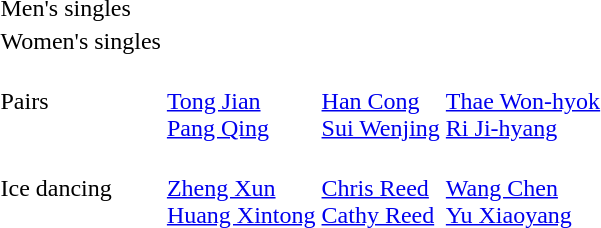<table>
<tr>
<td>Men's singles<br></td>
<td></td>
<td></td>
<td></td>
</tr>
<tr>
<td>Women's singles<br></td>
<td></td>
<td></td>
<td></td>
</tr>
<tr>
<td>Pairs<br></td>
<td><br><a href='#'>Tong Jian</a><br><a href='#'>Pang Qing</a></td>
<td><br><a href='#'>Han Cong</a><br><a href='#'>Sui Wenjing</a></td>
<td><br><a href='#'>Thae Won-hyok</a><br><a href='#'>Ri Ji-hyang</a></td>
</tr>
<tr>
<td>Ice dancing<br></td>
<td><br><a href='#'>Zheng Xun</a><br><a href='#'>Huang Xintong</a></td>
<td><br><a href='#'>Chris Reed</a><br><a href='#'>Cathy Reed</a></td>
<td><br><a href='#'>Wang Chen</a><br><a href='#'>Yu Xiaoyang</a></td>
</tr>
</table>
